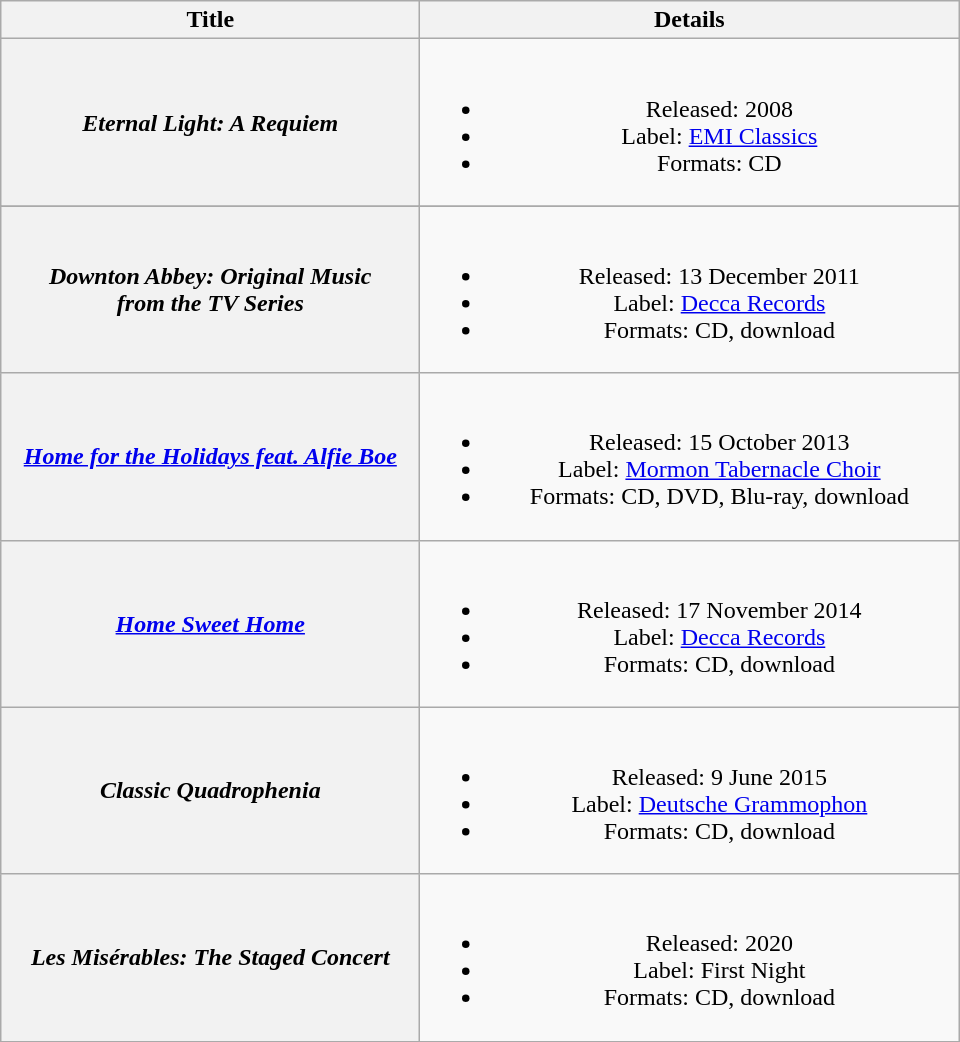<table class="wikitable plainrowheaders" style="text-align:center;">
<tr>
<th scope="col" style="width:17em;">Title</th>
<th scope="col" style="width:22em;">Details</th>
</tr>
<tr>
<th scope="row"><em>Eternal Light: A Requiem</em></th>
<td><br><ul><li>Released: 2008</li><li>Label: <a href='#'>EMI Classics</a></li><li>Formats: CD</li></ul></td>
</tr>
<tr>
</tr>
<tr>
<th scope="row"><em>Downton Abbey: Original Music<br>from the TV Series</em></th>
<td><br><ul><li>Released: 13 December 2011</li><li>Label: <a href='#'>Decca Records</a></li><li>Formats: CD, download</li></ul></td>
</tr>
<tr>
<th scope="row"><em><a href='#'>Home for the Holidays feat. Alfie Boe</a></em></th>
<td><br><ul><li>Released: 15 October 2013</li><li>Label: <a href='#'>Mormon Tabernacle Choir</a></li><li>Formats: CD, DVD, Blu-ray, download</li></ul></td>
</tr>
<tr>
<th scope="row"><em><a href='#'>Home Sweet Home</a></em></th>
<td><br><ul><li>Released: 17 November 2014</li><li>Label: <a href='#'>Decca Records</a></li><li>Formats: CD, download</li></ul></td>
</tr>
<tr>
<th scope="row"><em>Classic Quadrophenia</em></th>
<td><br><ul><li>Released: 9 June 2015</li><li>Label: <a href='#'>Deutsche Grammophon</a></li><li>Formats: CD, download</li></ul></td>
</tr>
<tr>
<th scope="row"><em>Les Misérables: The Staged Concert</em></th>
<td><br><ul><li>Released: 2020</li><li>Label: First Night</li><li>Formats: CD, download</li></ul></td>
</tr>
</table>
